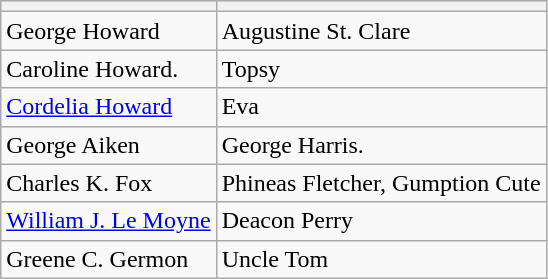<table class="wikitable">
<tr style="background:lavender;">
<th></th>
<th></th>
</tr>
<tr style="background:#fffff;">
<td>George Howard</td>
<td>Augustine St. Clare</td>
</tr>
<tr>
<td>Caroline Howard.</td>
<td>Topsy</td>
</tr>
<tr style="background:#fffff;">
<td><a href='#'>Cordelia Howard</a></td>
<td>Eva</td>
</tr>
<tr>
<td>George Aiken</td>
<td>George Harris.</td>
</tr>
<tr style="background:#fffff;">
<td>Charles K. Fox</td>
<td>Phineas Fletcher, Gumption Cute</td>
</tr>
<tr style="background:#fffff;">
<td><a href='#'>William J. Le Moyne</a></td>
<td>Deacon Perry</td>
</tr>
<tr style="background:#fffff;">
<td>Greene C. Germon</td>
<td>Uncle Tom</td>
</tr>
</table>
